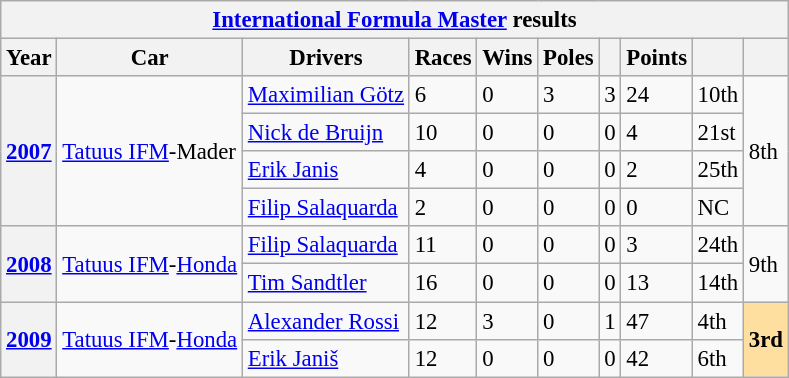<table class="wikitable" style="font-size:95%">
<tr>
<th colspan=10><a href='#'>International Formula Master</a> results</th>
</tr>
<tr>
<th>Year</th>
<th>Car</th>
<th>Drivers</th>
<th>Races</th>
<th>Wins</th>
<th>Poles</th>
<th></th>
<th>Points</th>
<th></th>
<th></th>
</tr>
<tr>
<th rowspan=4><a href='#'>2007</a></th>
<td rowspan=4><a href='#'>Tatuus IFM</a>-Mader</td>
<td> <a href='#'>Maximilian Götz</a></td>
<td>6</td>
<td>0</td>
<td>3</td>
<td>3</td>
<td>24</td>
<td>10th</td>
<td rowspan=4>8th</td>
</tr>
<tr>
<td> <a href='#'>Nick de Bruijn</a></td>
<td>10</td>
<td>0</td>
<td>0</td>
<td>0</td>
<td>4</td>
<td>21st</td>
</tr>
<tr>
<td> <a href='#'>Erik Janis</a></td>
<td>4</td>
<td>0</td>
<td>0</td>
<td>0</td>
<td>2</td>
<td>25th</td>
</tr>
<tr>
<td> <a href='#'>Filip Salaquarda</a></td>
<td>2</td>
<td>0</td>
<td>0</td>
<td>0</td>
<td>0</td>
<td>NC</td>
</tr>
<tr>
<th rowspan=2><a href='#'>2008</a></th>
<td rowspan=2><a href='#'>Tatuus IFM</a>-<a href='#'>Honda</a></td>
<td> <a href='#'>Filip Salaquarda</a></td>
<td>11</td>
<td>0</td>
<td>0</td>
<td>0</td>
<td>3</td>
<td>24th</td>
<td rowspan=2>9th</td>
</tr>
<tr>
<td> <a href='#'>Tim Sandtler</a></td>
<td>16</td>
<td>0</td>
<td>0</td>
<td>0</td>
<td>13</td>
<td>14th</td>
</tr>
<tr>
<th rowspan=2><a href='#'>2009</a></th>
<td rowspan=2><a href='#'>Tatuus IFM</a>-<a href='#'>Honda</a></td>
<td> <a href='#'>Alexander Rossi</a></td>
<td>12</td>
<td>3</td>
<td>0</td>
<td>1</td>
<td>47</td>
<td>4th</td>
<td rowspan=2 style="background:#FFDF9F;"><strong>3rd</strong></td>
</tr>
<tr>
<td> <a href='#'>Erik Janiš</a></td>
<td>12</td>
<td>0</td>
<td>0</td>
<td>0</td>
<td>42</td>
<td>6th</td>
</tr>
</table>
